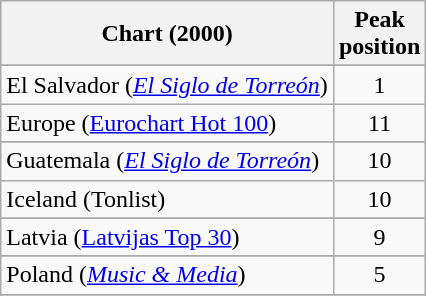<table class="wikitable sortable">
<tr>
<th>Chart (2000)</th>
<th>Peak<br>position</th>
</tr>
<tr>
</tr>
<tr>
</tr>
<tr>
</tr>
<tr>
</tr>
<tr>
<td>El Salvador (<em><a href='#'>El Siglo de Torreón</a></em>)</td>
<td align="center">1</td>
</tr>
<tr>
<td>Europe (<a href='#'>Eurochart Hot 100</a>)</td>
<td align="center">11</td>
</tr>
<tr>
</tr>
<tr>
<td>Guatemala (<em><a href='#'>El Siglo de Torreón</a></em>)</td>
<td align="center">10</td>
</tr>
<tr>
<td>Iceland (Tonlist)</td>
<td align="center">10</td>
</tr>
<tr>
</tr>
<tr>
</tr>
<tr>
<td>Latvia (<a href='#'>Latvijas Top 30</a>)</td>
<td align="center">9</td>
</tr>
<tr>
</tr>
<tr>
</tr>
<tr>
</tr>
<tr>
<td>Poland (<em><a href='#'>Music & Media</a></em>)</td>
<td style="text-align:center;">5</td>
</tr>
<tr>
</tr>
<tr>
</tr>
<tr>
</tr>
<tr>
</tr>
</table>
